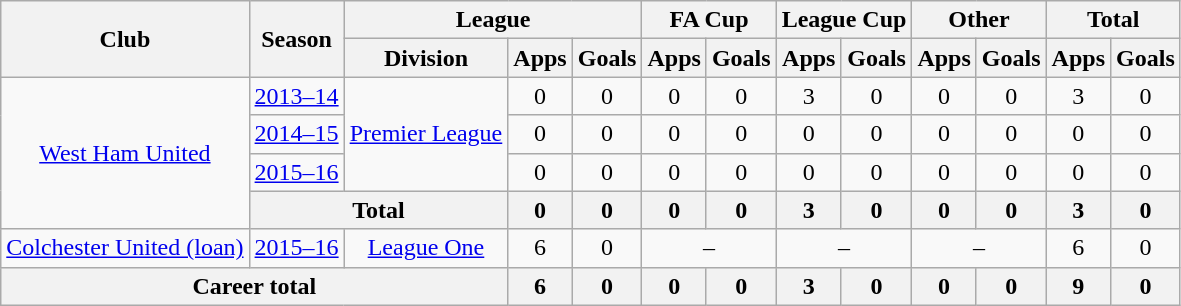<table class="wikitable" style="text-align:center">
<tr>
<th rowspan="2">Club</th>
<th rowspan="2">Season</th>
<th colspan="3">League</th>
<th colspan="2">FA Cup</th>
<th colspan="2">League Cup</th>
<th colspan="2">Other</th>
<th colspan="2">Total</th>
</tr>
<tr>
<th>Division</th>
<th>Apps</th>
<th>Goals</th>
<th>Apps</th>
<th>Goals</th>
<th>Apps</th>
<th>Goals</th>
<th>Apps</th>
<th>Goals</th>
<th>Apps</th>
<th>Goals</th>
</tr>
<tr>
<td rowspan="4"><a href='#'>West Ham United</a></td>
<td><a href='#'>2013–14</a></td>
<td rowspan="3"><a href='#'>Premier League</a></td>
<td>0</td>
<td>0</td>
<td>0</td>
<td>0</td>
<td>3</td>
<td>0</td>
<td>0</td>
<td>0</td>
<td>3</td>
<td>0</td>
</tr>
<tr>
<td><a href='#'>2014–15</a></td>
<td>0</td>
<td>0</td>
<td>0</td>
<td>0</td>
<td>0</td>
<td>0</td>
<td>0</td>
<td>0</td>
<td>0</td>
<td>0</td>
</tr>
<tr>
<td><a href='#'>2015–16</a></td>
<td>0</td>
<td>0</td>
<td>0</td>
<td>0</td>
<td>0</td>
<td>0</td>
<td>0</td>
<td>0</td>
<td>0</td>
<td>0</td>
</tr>
<tr>
<th colspan="2">Total</th>
<th>0</th>
<th>0</th>
<th>0</th>
<th>0</th>
<th>3</th>
<th>0</th>
<th>0</th>
<th>0</th>
<th>3</th>
<th>0</th>
</tr>
<tr>
<td><a href='#'>Colchester United (loan)</a></td>
<td><a href='#'>2015–16</a></td>
<td><a href='#'>League One</a></td>
<td>6</td>
<td>0</td>
<td colspan="2">–</td>
<td colspan="2">–</td>
<td colspan="2">–</td>
<td>6</td>
<td>0</td>
</tr>
<tr>
<th colspan="3">Career total</th>
<th>6</th>
<th>0</th>
<th>0</th>
<th>0</th>
<th>3</th>
<th>0</th>
<th>0</th>
<th>0</th>
<th>9</th>
<th>0</th>
</tr>
</table>
